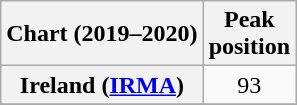<table class="wikitable sortable plainrowheaders" style="text-align:center">
<tr>
<th>Chart (2019–2020)</th>
<th>Peak<br>position</th>
</tr>
<tr>
<th scope="row">Ireland (<a href='#'>IRMA</a>)</th>
<td>93</td>
</tr>
<tr>
</tr>
<tr>
</tr>
</table>
